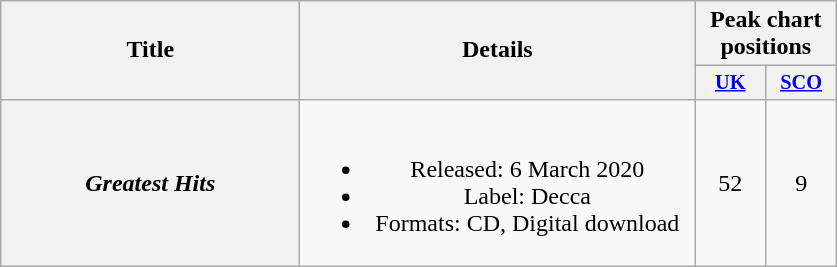<table class="wikitable plainrowheaders" style="text-align:center;">
<tr>
<th scope="col" rowspan="2" style="width:12em;">Title</th>
<th scope="col" rowspan="2" style="width:16em;">Details</th>
<th scope="col" colspan="2">Peak chart positions</th>
</tr>
<tr>
<th scope="col" style="width:3em;font-size:85%;"><a href='#'>UK</a><br></th>
<th scope="col" style="width:3em;font-size:85%;"><a href='#'>SCO</a><br></th>
</tr>
<tr>
<th scope="row"><em>Greatest Hits</em></th>
<td><br><ul><li>Released: 6 March 2020</li><li>Label: Decca</li><li>Formats: CD, Digital download</li></ul></td>
<td>52</td>
<td>9</td>
</tr>
</table>
